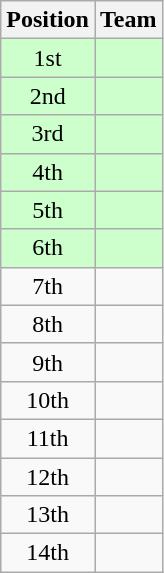<table class="wikitable">
<tr>
<th>Position</th>
<th>Team</th>
</tr>
<tr style="background:#cfc">
<td style="text-align:center">1st</td>
<td></td>
</tr>
<tr style="background:#cfc">
<td style="text-align:center">2nd</td>
<td></td>
</tr>
<tr style="background:#cfc">
<td style="text-align:center">3rd</td>
<td></td>
</tr>
<tr style="background:#cfc">
<td style="text-align:center">4th</td>
<td></td>
</tr>
<tr style="background:#cfc">
<td style="text-align:center">5th</td>
<td></td>
</tr>
<tr style="background:#cfc">
<td style="text-align:center">6th</td>
<td></td>
</tr>
<tr>
<td style="text-align:center">7th</td>
<td></td>
</tr>
<tr>
<td style="text-align:center">8th</td>
<td></td>
</tr>
<tr>
<td style="text-align:center">9th</td>
<td></td>
</tr>
<tr>
<td style="text-align:center">10th</td>
<td></td>
</tr>
<tr>
<td style="text-align:center">11th</td>
<td></td>
</tr>
<tr>
<td style="text-align:center">12th</td>
<td></td>
</tr>
<tr>
<td style="text-align:center">13th</td>
<td></td>
</tr>
<tr>
<td style="text-align:center">14th</td>
<td></td>
</tr>
</table>
